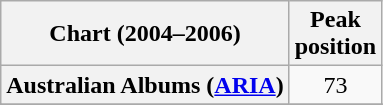<table class="wikitable sortable plainrowheaders" style="text-align:center">
<tr>
<th scope="col">Chart (2004–2006)</th>
<th scope="col">Peak<br>position</th>
</tr>
<tr>
<th scope="row">Australian Albums (<a href='#'>ARIA</a>)</th>
<td>73</td>
</tr>
<tr>
</tr>
<tr>
</tr>
</table>
